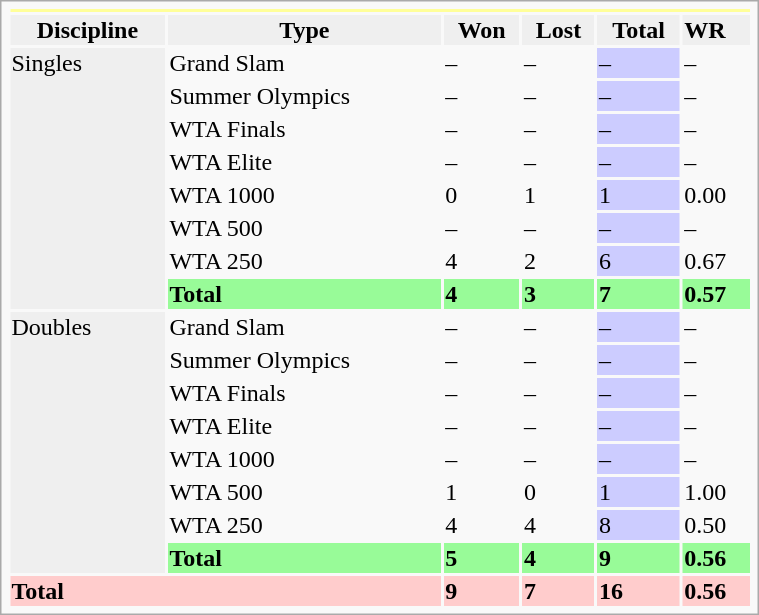<table class="infobox vcard vevent nowrap" width=40%>
<tr bgcolor=FFFF99>
<th colspan=6></th>
</tr>
<tr style=background:#efefef;font-weight:bold>
<th>Discipline</th>
<th>Type</th>
<th>Won</th>
<th>Lost</th>
<th>Total</th>
<td>WR</td>
</tr>
<tr>
<td rowspan="8" bgcolor="efefef">Singles</td>
<td>Grand Slam</td>
<td>–</td>
<td>–</td>
<td bgcolor=CCCCFF>–</td>
<td>–</td>
</tr>
<tr>
<td>Summer Olympics</td>
<td>–</td>
<td>–</td>
<td bgcolor=CCCCFF>–</td>
<td>–</td>
</tr>
<tr>
<td>WTA Finals</td>
<td>–</td>
<td>–</td>
<td bgcolor=CCCCFF>–</td>
<td>–</td>
</tr>
<tr>
<td>WTA Elite</td>
<td>–</td>
<td>–</td>
<td bgcolor=CCCCFF>–</td>
<td>–</td>
</tr>
<tr>
<td>WTA 1000</td>
<td>0</td>
<td>1</td>
<td bgcolor="CCCCFF">1</td>
<td>0.00</td>
</tr>
<tr>
<td>WTA 500</td>
<td>–</td>
<td>–</td>
<td bgcolor="CCCCFF">–</td>
<td>–</td>
</tr>
<tr>
<td>WTA 250</td>
<td>4</td>
<td>2</td>
<td bgcolor="CCCCFF">6</td>
<td>0.67</td>
</tr>
<tr style=background:#98FB98;font-weight:bold>
<td>Total</td>
<td>4</td>
<td>3</td>
<td>7</td>
<td>0.57</td>
</tr>
<tr>
<td rowspan="8" bgcolor="efefef">Doubles</td>
<td>Grand Slam</td>
<td>–</td>
<td>–</td>
<td bgcolor="CCCCFF">–</td>
<td>–</td>
</tr>
<tr>
<td>Summer Olympics</td>
<td>–</td>
<td>–</td>
<td bgcolor=CCCCFF>–</td>
<td>–</td>
</tr>
<tr>
<td>WTA Finals</td>
<td>–</td>
<td>–</td>
<td bgcolor="CCCCFF">–</td>
<td>–</td>
</tr>
<tr>
<td>WTA Elite</td>
<td>–</td>
<td>–</td>
<td bgcolor=CCCCFF>–</td>
<td>–</td>
</tr>
<tr>
<td>WTA 1000</td>
<td>–</td>
<td>–</td>
<td bgcolor="CCCCFF">–</td>
<td>–</td>
</tr>
<tr>
<td>WTA 500</td>
<td>1</td>
<td>0</td>
<td bgcolor="CCCCFF">1</td>
<td>1.00</td>
</tr>
<tr>
<td>WTA 250</td>
<td>4</td>
<td>4</td>
<td bgcolor="CCCCFF">8</td>
<td>0.50</td>
</tr>
<tr style=background:#98FB98;font-weight:bold>
<td>Total</td>
<td>5</td>
<td>4</td>
<td>9</td>
<td>0.56</td>
</tr>
<tr style=background:#FCC;font-weight:bold>
<td colspan="2">Total</td>
<td>9</td>
<td>7</td>
<td>16</td>
<td>0.56</td>
</tr>
</table>
